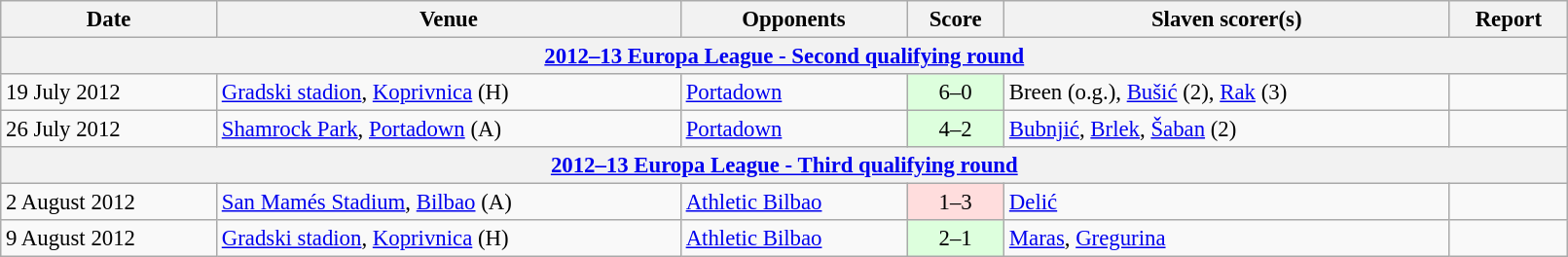<table class="wikitable" width=85%; style="text-align: left; font-size:95%;">
<tr>
<th>Date</th>
<th>Venue</th>
<th>Opponents</th>
<th>Score</th>
<th>Slaven scorer(s)</th>
<th>Report</th>
</tr>
<tr>
<th colspan=7><a href='#'>2012–13 Europa League - Second qualifying round</a></th>
</tr>
<tr>
<td>19 July 2012</td>
<td><a href='#'>Gradski stadion</a>, <a href='#'>Koprivnica</a> (H)</td>
<td> <a href='#'>Portadown</a></td>
<td align=center bgcolor=ddffdd>6–0</td>
<td>Breen (o.g.), <a href='#'>Bušić</a> (2), <a href='#'>Rak</a> (3)</td>
<td></td>
</tr>
<tr>
<td>26 July 2012</td>
<td><a href='#'>Shamrock Park</a>, <a href='#'>Portadown</a> (A)</td>
<td> <a href='#'>Portadown</a></td>
<td align=center bgcolor=ddffdd>4–2</td>
<td><a href='#'>Bubnjić</a>, <a href='#'>Brlek</a>, <a href='#'>Šaban</a> (2)</td>
<td></td>
</tr>
<tr>
<th colspan=7><a href='#'>2012–13 Europa League - Third qualifying round</a></th>
</tr>
<tr>
<td>2 August 2012</td>
<td><a href='#'>San Mamés Stadium</a>, <a href='#'>Bilbao</a> (A)</td>
<td> <a href='#'>Athletic Bilbao</a></td>
<td align=center bgcolor=ffdddd>1–3</td>
<td><a href='#'>Delić</a></td>
<td></td>
</tr>
<tr>
<td>9 August 2012</td>
<td><a href='#'>Gradski stadion</a>, <a href='#'>Koprivnica</a> (H)</td>
<td> <a href='#'>Athletic Bilbao</a></td>
<td align=center bgcolor=ddffdd>2–1</td>
<td><a href='#'>Maras</a>, <a href='#'>Gregurina</a></td>
<td></td>
</tr>
</table>
